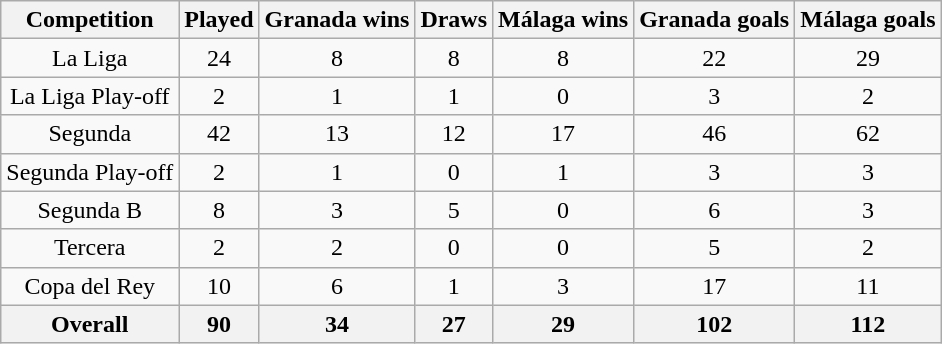<table class="wikitable" style="text-align: center;">
<tr>
<th>Competition</th>
<th>Played</th>
<th>Granada wins</th>
<th>Draws</th>
<th>Málaga wins</th>
<th>Granada goals</th>
<th>Málaga goals</th>
</tr>
<tr>
<td>La Liga</td>
<td>24</td>
<td>8</td>
<td>8</td>
<td>8</td>
<td>22</td>
<td>29</td>
</tr>
<tr>
<td>La Liga Play-off</td>
<td>2</td>
<td>1</td>
<td>1</td>
<td>0</td>
<td>3</td>
<td>2</td>
</tr>
<tr>
<td>Segunda</td>
<td>42</td>
<td>13</td>
<td>12</td>
<td>17</td>
<td>46</td>
<td>62</td>
</tr>
<tr>
<td>Segunda Play-off</td>
<td>2</td>
<td>1</td>
<td>0</td>
<td>1</td>
<td>3</td>
<td>3</td>
</tr>
<tr>
<td>Segunda B</td>
<td>8</td>
<td>3</td>
<td>5</td>
<td>0</td>
<td>6</td>
<td>3</td>
</tr>
<tr>
<td>Tercera</td>
<td>2</td>
<td>2</td>
<td>0</td>
<td>0</td>
<td>5</td>
<td>2</td>
</tr>
<tr>
<td>Copa del Rey</td>
<td>10</td>
<td>6</td>
<td>1</td>
<td>3</td>
<td>17</td>
<td>11</td>
</tr>
<tr>
<th>Overall</th>
<th>90</th>
<th>34</th>
<th>27</th>
<th>29</th>
<th>102</th>
<th>112</th>
</tr>
</table>
